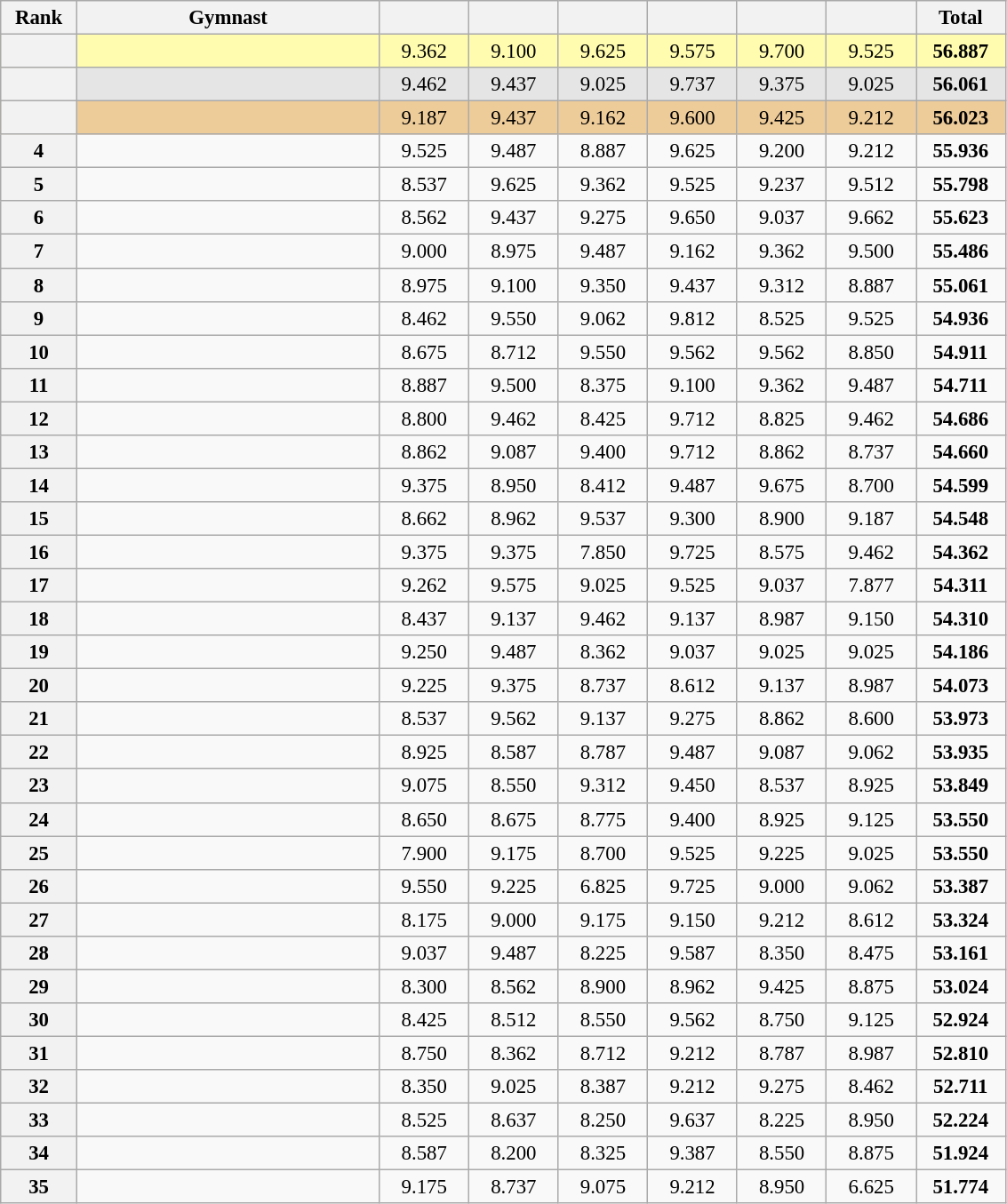<table class="wikitable sortable" style="text-align:center; font-size:95%">
<tr>
<th scope="col" style="width:50px;">Rank</th>
<th scope="col" style="width:220px;">Gymnast</th>
<th scope="col" style="width:60px;"></th>
<th scope="col" style="width:60px;"></th>
<th scope="col" style="width:60px;"></th>
<th scope="col" style="width:60px;"></th>
<th scope="col" style="width:60px;"></th>
<th scope="col" style="width:60px;"></th>
<th scope="col" style="width:60px;">Total</th>
</tr>
<tr style="background:#fffcaf;">
<th scope=row style="text-align:center"></th>
<td align=left></td>
<td>9.362</td>
<td>9.100</td>
<td>9.625</td>
<td>9.575</td>
<td>9.700</td>
<td>9.525</td>
<td><strong>56.887</strong></td>
</tr>
<tr style="background:#e5e5e5;">
<th scope=row style="text-align:center"></th>
<td align=left></td>
<td>9.462</td>
<td>9.437</td>
<td>9.025</td>
<td>9.737</td>
<td>9.375</td>
<td>9.025</td>
<td><strong>56.061</strong></td>
</tr>
<tr style="background:#ec9;">
<th scope=row style="text-align:center"></th>
<td align=left></td>
<td>9.187</td>
<td>9.437</td>
<td>9.162</td>
<td>9.600</td>
<td>9.425</td>
<td>9.212</td>
<td><strong>56.023</strong></td>
</tr>
<tr>
<th scope=row style="text-align:center">4</th>
<td align=left></td>
<td>9.525</td>
<td>9.487</td>
<td>8.887</td>
<td>9.625</td>
<td>9.200</td>
<td>9.212</td>
<td><strong>55.936</strong></td>
</tr>
<tr>
<th scope=row style="text-align:center">5</th>
<td align=left></td>
<td>8.537</td>
<td>9.625</td>
<td>9.362</td>
<td>9.525</td>
<td>9.237</td>
<td>9.512</td>
<td><strong>55.798</strong></td>
</tr>
<tr>
<th scope=row style="text-align:center">6</th>
<td align=left></td>
<td>8.562</td>
<td>9.437</td>
<td>9.275</td>
<td>9.650</td>
<td>9.037</td>
<td>9.662</td>
<td><strong>55.623</strong></td>
</tr>
<tr>
<th scope=row style="text-align:center">7</th>
<td align=left></td>
<td>9.000</td>
<td>8.975</td>
<td>9.487</td>
<td>9.162</td>
<td>9.362</td>
<td>9.500</td>
<td><strong>55.486</strong></td>
</tr>
<tr>
<th scope=row style="text-align:center">8</th>
<td align=left></td>
<td>8.975</td>
<td>9.100</td>
<td>9.350</td>
<td>9.437</td>
<td>9.312</td>
<td>8.887</td>
<td><strong>55.061</strong></td>
</tr>
<tr>
<th scope=row style="text-align:center">9</th>
<td align=left></td>
<td>8.462</td>
<td>9.550</td>
<td>9.062</td>
<td>9.812</td>
<td>8.525</td>
<td>9.525</td>
<td><strong>54.936</strong></td>
</tr>
<tr>
<th scope=row style="text-align:center">10</th>
<td align=left></td>
<td>8.675</td>
<td>8.712</td>
<td>9.550</td>
<td>9.562</td>
<td>9.562</td>
<td>8.850</td>
<td><strong>54.911</strong></td>
</tr>
<tr>
<th scope=row style="text-align:center">11</th>
<td align=left></td>
<td>8.887</td>
<td>9.500</td>
<td>8.375</td>
<td>9.100</td>
<td>9.362</td>
<td>9.487</td>
<td><strong>54.711</strong></td>
</tr>
<tr>
<th scope=row style="text-align:center">12</th>
<td align=left></td>
<td>8.800</td>
<td>9.462</td>
<td>8.425</td>
<td>9.712</td>
<td>8.825</td>
<td>9.462</td>
<td><strong>54.686</strong></td>
</tr>
<tr>
<th scope=row style="text-align:center">13</th>
<td align=left></td>
<td>8.862</td>
<td>9.087</td>
<td>9.400</td>
<td>9.712</td>
<td>8.862</td>
<td>8.737</td>
<td><strong>54.660</strong></td>
</tr>
<tr>
<th scope=row style="text-align:center">14</th>
<td align=left></td>
<td>9.375</td>
<td>8.950</td>
<td>8.412</td>
<td>9.487</td>
<td>9.675</td>
<td>8.700</td>
<td><strong>54.599</strong></td>
</tr>
<tr>
<th scope=row style="text-align:center">15</th>
<td align=left></td>
<td>8.662</td>
<td>8.962</td>
<td>9.537</td>
<td>9.300</td>
<td>8.900</td>
<td>9.187</td>
<td><strong>54.548</strong></td>
</tr>
<tr>
<th scope=row style="text-align:center">16</th>
<td align=left></td>
<td>9.375</td>
<td>9.375</td>
<td>7.850</td>
<td>9.725</td>
<td>8.575</td>
<td>9.462</td>
<td><strong>54.362</strong></td>
</tr>
<tr>
<th scope=row style="text-align:center">17</th>
<td align=left></td>
<td>9.262</td>
<td>9.575</td>
<td>9.025</td>
<td>9.525</td>
<td>9.037</td>
<td>7.877</td>
<td><strong>54.311</strong></td>
</tr>
<tr>
<th scope=row style="text-align:center">18</th>
<td align=left></td>
<td>8.437</td>
<td>9.137</td>
<td>9.462</td>
<td>9.137</td>
<td>8.987</td>
<td>9.150</td>
<td><strong>54.310</strong></td>
</tr>
<tr>
<th scope=row style="text-align:center">19</th>
<td align=left></td>
<td>9.250</td>
<td>9.487</td>
<td>8.362</td>
<td>9.037</td>
<td>9.025</td>
<td>9.025</td>
<td><strong>54.186</strong></td>
</tr>
<tr>
<th scope=row style="text-align:center">20</th>
<td align=left></td>
<td>9.225</td>
<td>9.375</td>
<td>8.737</td>
<td>8.612</td>
<td>9.137</td>
<td>8.987</td>
<td><strong>54.073</strong></td>
</tr>
<tr>
<th scope=row style="text-align:center">21</th>
<td align=left></td>
<td>8.537</td>
<td>9.562</td>
<td>9.137</td>
<td>9.275</td>
<td>8.862</td>
<td>8.600</td>
<td><strong>53.973</strong></td>
</tr>
<tr>
<th scope=row style="text-align:center">22</th>
<td align=left></td>
<td>8.925</td>
<td>8.587</td>
<td>8.787</td>
<td>9.487</td>
<td>9.087</td>
<td>9.062</td>
<td><strong>53.935</strong></td>
</tr>
<tr>
<th scope=row style="text-align:center">23</th>
<td align=left></td>
<td>9.075</td>
<td>8.550</td>
<td>9.312</td>
<td>9.450</td>
<td>8.537</td>
<td>8.925</td>
<td><strong>53.849</strong></td>
</tr>
<tr>
<th scope=row style="text-align:center">24</th>
<td align=left></td>
<td>8.650</td>
<td>8.675</td>
<td>8.775</td>
<td>9.400</td>
<td>8.925</td>
<td>9.125</td>
<td><strong>53.550</strong></td>
</tr>
<tr>
<th scope=row style="text-align:center">25</th>
<td align=left></td>
<td>7.900</td>
<td>9.175</td>
<td>8.700</td>
<td>9.525</td>
<td>9.225</td>
<td>9.025</td>
<td><strong>53.550</strong></td>
</tr>
<tr>
<th scope=row style="text-align:center">26</th>
<td align=left></td>
<td>9.550</td>
<td>9.225</td>
<td>6.825</td>
<td>9.725</td>
<td>9.000</td>
<td>9.062</td>
<td><strong>53.387</strong></td>
</tr>
<tr>
<th scope=row style="text-align:center">27</th>
<td align=left></td>
<td>8.175</td>
<td>9.000</td>
<td>9.175</td>
<td>9.150</td>
<td>9.212</td>
<td>8.612</td>
<td><strong>53.324</strong></td>
</tr>
<tr>
<th scope=row style="text-align:center">28</th>
<td align=left></td>
<td>9.037</td>
<td>9.487</td>
<td>8.225</td>
<td>9.587</td>
<td>8.350</td>
<td>8.475</td>
<td><strong>53.161</strong></td>
</tr>
<tr>
<th scope=row style="text-align:center">29</th>
<td align=left></td>
<td>8.300</td>
<td>8.562</td>
<td>8.900</td>
<td>8.962</td>
<td>9.425</td>
<td>8.875</td>
<td><strong>53.024</strong></td>
</tr>
<tr>
<th scope=row style="text-align:center">30</th>
<td align=left></td>
<td>8.425</td>
<td>8.512</td>
<td>8.550</td>
<td>9.562</td>
<td>8.750</td>
<td>9.125</td>
<td><strong>52.924</strong></td>
</tr>
<tr>
<th scope=row style="text-align:center">31</th>
<td align=left></td>
<td>8.750</td>
<td>8.362</td>
<td>8.712</td>
<td>9.212</td>
<td>8.787</td>
<td>8.987</td>
<td><strong>52.810</strong></td>
</tr>
<tr>
<th scope=row style="text-align:center">32</th>
<td align=left></td>
<td>8.350</td>
<td>9.025</td>
<td>8.387</td>
<td>9.212</td>
<td>9.275</td>
<td>8.462</td>
<td><strong>52.711</strong></td>
</tr>
<tr>
<th scope=row style="text-align:center">33</th>
<td align=left></td>
<td>8.525</td>
<td>8.637</td>
<td>8.250</td>
<td>9.637</td>
<td>8.225</td>
<td>8.950</td>
<td><strong>52.224</strong></td>
</tr>
<tr>
<th scope=row style="text-align:center">34</th>
<td align=left></td>
<td>8.587</td>
<td>8.200</td>
<td>8.325</td>
<td>9.387</td>
<td>8.550</td>
<td>8.875</td>
<td><strong>51.924</strong></td>
</tr>
<tr>
<th scope=row style="text-align:center">35</th>
<td align=left></td>
<td>9.175</td>
<td>8.737</td>
<td>9.075</td>
<td>9.212</td>
<td>8.950</td>
<td>6.625</td>
<td><strong>51.774</strong></td>
</tr>
</table>
